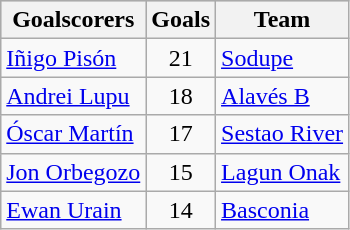<table class="wikitable sortable" class="wikitable">
<tr style="background:#ccc; text-align:center;">
<th>Goalscorers</th>
<th>Goals</th>
<th>Team</th>
</tr>
<tr>
<td> <a href='#'>Iñigo Pisón</a></td>
<td style="text-align:center;">21</td>
<td><a href='#'>Sodupe</a></td>
</tr>
<tr>
<td> <a href='#'>Andrei Lupu</a></td>
<td style="text-align:center;">18</td>
<td><a href='#'>Alavés B</a></td>
</tr>
<tr>
<td> <a href='#'>Óscar Martín</a></td>
<td style="text-align:center;">17</td>
<td><a href='#'>Sestao River</a></td>
</tr>
<tr>
<td> <a href='#'>Jon Orbegozo</a></td>
<td style="text-align:center;">15</td>
<td><a href='#'>Lagun Onak</a></td>
</tr>
<tr>
<td> <a href='#'>Ewan Urain</a></td>
<td style="text-align:center;">14</td>
<td><a href='#'>Basconia</a></td>
</tr>
</table>
